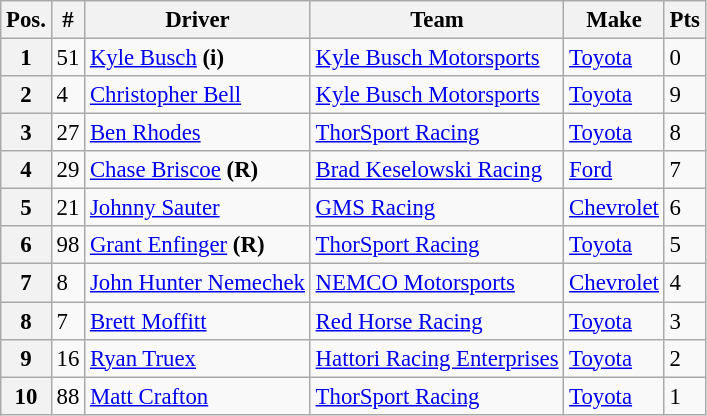<table class="wikitable" style="font-size:95%">
<tr>
<th>Pos.</th>
<th>#</th>
<th>Driver</th>
<th>Team</th>
<th>Make</th>
<th>Pts</th>
</tr>
<tr>
<th>1</th>
<td>51</td>
<td><a href='#'>Kyle Busch</a> <strong>(i)</strong></td>
<td><a href='#'>Kyle Busch Motorsports</a></td>
<td><a href='#'>Toyota</a></td>
<td>0</td>
</tr>
<tr>
<th>2</th>
<td>4</td>
<td><a href='#'>Christopher Bell</a></td>
<td><a href='#'>Kyle Busch Motorsports</a></td>
<td><a href='#'>Toyota</a></td>
<td>9</td>
</tr>
<tr>
<th>3</th>
<td>27</td>
<td><a href='#'>Ben Rhodes</a></td>
<td><a href='#'>ThorSport Racing</a></td>
<td><a href='#'>Toyota</a></td>
<td>8</td>
</tr>
<tr>
<th>4</th>
<td>29</td>
<td><a href='#'>Chase Briscoe</a> <strong>(R)</strong></td>
<td><a href='#'>Brad Keselowski Racing</a></td>
<td><a href='#'>Ford</a></td>
<td>7</td>
</tr>
<tr>
<th>5</th>
<td>21</td>
<td><a href='#'>Johnny Sauter</a></td>
<td><a href='#'>GMS Racing</a></td>
<td><a href='#'>Chevrolet</a></td>
<td>6</td>
</tr>
<tr>
<th>6</th>
<td>98</td>
<td><a href='#'>Grant Enfinger</a> <strong>(R)</strong></td>
<td><a href='#'>ThorSport Racing</a></td>
<td><a href='#'>Toyota</a></td>
<td>5</td>
</tr>
<tr>
<th>7</th>
<td>8</td>
<td><a href='#'>John Hunter Nemechek</a></td>
<td><a href='#'>NEMCO Motorsports</a></td>
<td><a href='#'>Chevrolet</a></td>
<td>4</td>
</tr>
<tr>
<th>8</th>
<td>7</td>
<td><a href='#'>Brett Moffitt</a></td>
<td><a href='#'>Red Horse Racing</a></td>
<td><a href='#'>Toyota</a></td>
<td>3</td>
</tr>
<tr>
<th>9</th>
<td>16</td>
<td><a href='#'>Ryan Truex</a></td>
<td><a href='#'>Hattori Racing Enterprises</a></td>
<td><a href='#'>Toyota</a></td>
<td>2</td>
</tr>
<tr>
<th>10</th>
<td>88</td>
<td><a href='#'>Matt Crafton</a></td>
<td><a href='#'>ThorSport Racing</a></td>
<td><a href='#'>Toyota</a></td>
<td>1</td>
</tr>
</table>
